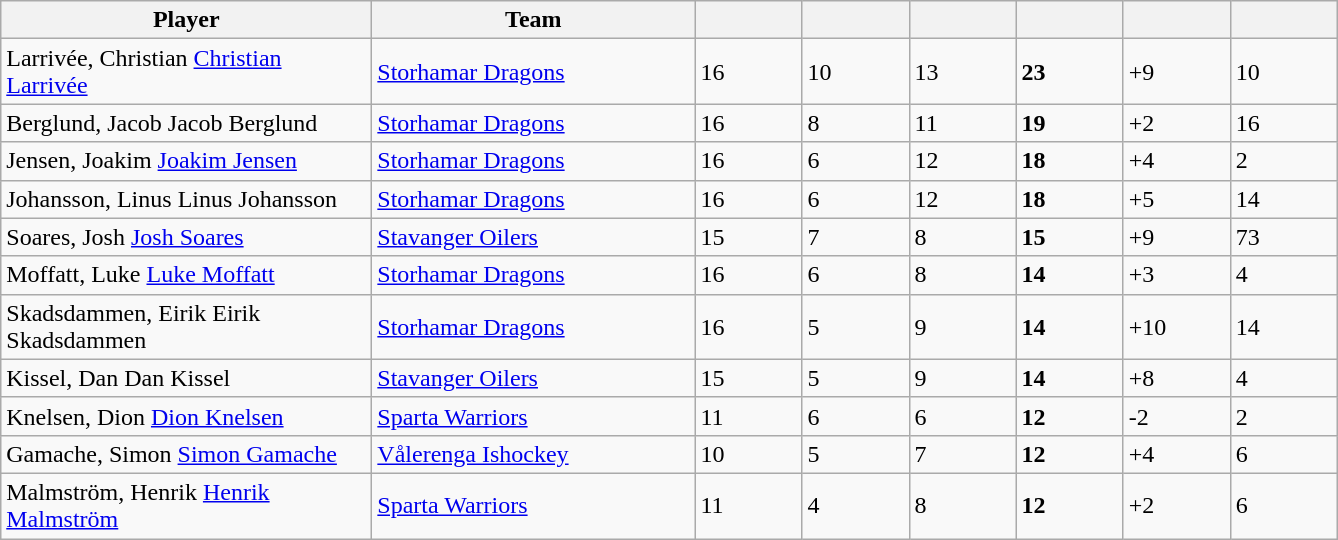<table class="wikitable sortable">
<tr>
<th style="width: 15em;">Player</th>
<th style="width: 13em;">Team</th>
<th style="width: 4em;"></th>
<th style="width: 4em;"></th>
<th style="width: 4em;"></th>
<th style="width: 4em;"></th>
<th style="width: 4em;"></th>
<th style="width: 4em;"></th>
</tr>
<tr>
<td><span>Larrivée, Christian</span> <a href='#'>Christian Larrivée</a></td>
<td><a href='#'>Storhamar Dragons</a></td>
<td>16</td>
<td>10</td>
<td>13</td>
<td><strong>23</strong></td>
<td>+9</td>
<td>10</td>
</tr>
<tr>
<td><span>Berglund, Jacob</span> Jacob Berglund</td>
<td><a href='#'>Storhamar Dragons</a></td>
<td>16</td>
<td>8</td>
<td>11</td>
<td><strong>19</strong></td>
<td>+2</td>
<td>16</td>
</tr>
<tr>
<td><span>Jensen, Joakim</span> <a href='#'>Joakim Jensen</a></td>
<td><a href='#'>Storhamar Dragons</a></td>
<td>16</td>
<td>6</td>
<td>12</td>
<td><strong>18</strong></td>
<td>+4</td>
<td>2</td>
</tr>
<tr>
<td><span>Johansson, Linus</span> Linus Johansson</td>
<td><a href='#'>Storhamar Dragons</a></td>
<td>16</td>
<td>6</td>
<td>12</td>
<td><strong>18</strong></td>
<td>+5</td>
<td>14</td>
</tr>
<tr>
<td><span>Soares, Josh</span> <a href='#'>Josh Soares</a></td>
<td><a href='#'>Stavanger Oilers</a></td>
<td>15</td>
<td>7</td>
<td>8</td>
<td><strong>15</strong></td>
<td>+9</td>
<td>73</td>
</tr>
<tr>
<td><span>Moffatt, Luke</span> <a href='#'>Luke Moffatt</a></td>
<td><a href='#'>Storhamar Dragons</a></td>
<td>16</td>
<td>6</td>
<td>8</td>
<td><strong>14</strong></td>
<td>+3</td>
<td>4</td>
</tr>
<tr>
<td><span>Skadsdammen, Eirik</span> Eirik Skadsdammen</td>
<td><a href='#'>Storhamar Dragons</a></td>
<td>16</td>
<td>5</td>
<td>9</td>
<td><strong>14</strong></td>
<td>+10</td>
<td>14</td>
</tr>
<tr>
<td><span>Kissel, Dan</span> Dan Kissel</td>
<td><a href='#'>Stavanger Oilers</a></td>
<td>15</td>
<td>5</td>
<td>9</td>
<td><strong>14</strong></td>
<td>+8</td>
<td>4</td>
</tr>
<tr>
<td><span>Knelsen, Dion</span> <a href='#'>Dion Knelsen</a></td>
<td><a href='#'>Sparta Warriors</a></td>
<td>11</td>
<td>6</td>
<td>6</td>
<td><strong>12</strong></td>
<td>-2</td>
<td>2</td>
</tr>
<tr>
<td><span>Gamache, Simon</span> <a href='#'>Simon Gamache</a></td>
<td><a href='#'>Vålerenga Ishockey</a></td>
<td>10</td>
<td>5</td>
<td>7</td>
<td><strong>12</strong></td>
<td>+4</td>
<td>6</td>
</tr>
<tr>
<td><span>Malmström, Henrik</span> <a href='#'>Henrik Malmström</a></td>
<td><a href='#'>Sparta Warriors</a></td>
<td>11</td>
<td>4</td>
<td>8</td>
<td><strong>12</strong></td>
<td>+2</td>
<td>6</td>
</tr>
</table>
